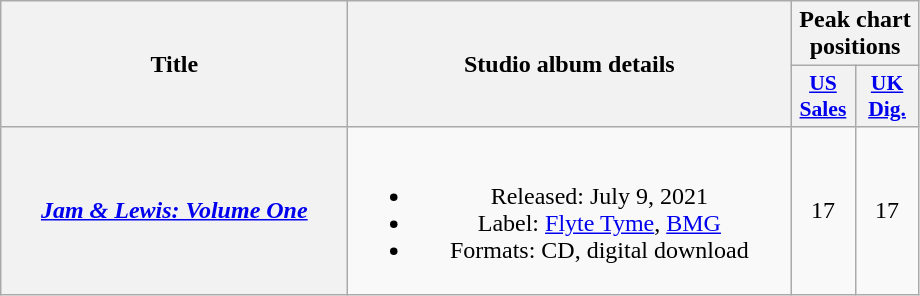<table class="wikitable plainrowheaders" style="text-align:center;" border="1">
<tr>
<th scope="col" rowspan="2" style="width:14em;">Title</th>
<th scope="col" rowspan="2" style="width:18em;">Studio album details</th>
<th scope="col" colspan="2">Peak chart positions</th>
</tr>
<tr>
<th scope="col" style="width:2.5em;font-size:90%;"><a href='#'>US Sales</a><br></th>
<th scope="col" style="width:2.5em;font-size:90%;"><a href='#'>UK Dig.</a><br></th>
</tr>
<tr>
<th scope="row"><em><a href='#'>Jam & Lewis: Volume One</a></em></th>
<td><br><ul><li>Released: July 9, 2021</li><li>Label: <a href='#'>Flyte Tyme</a>, <a href='#'>BMG</a></li><li>Formats: CD, digital download</li></ul></td>
<td>17</td>
<td>17</td>
</tr>
</table>
